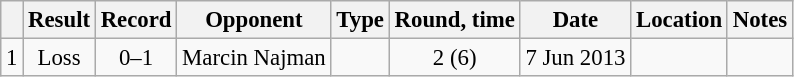<table class="wikitable" style="text-align:center; font-size:95%">
<tr>
<th></th>
<th>Result</th>
<th>Record</th>
<th>Opponent</th>
<th>Type</th>
<th>Round, time</th>
<th>Date</th>
<th>Location</th>
<th>Notes</th>
</tr>
<tr>
<td>1</td>
<td>Loss</td>
<td>0–1</td>
<td style="text-align:left;"> Marcin Najman</td>
<td></td>
<td>2 (6)</td>
<td>7 Jun 2013</td>
<td style="text-align:left;"> </td>
</tr>
</table>
